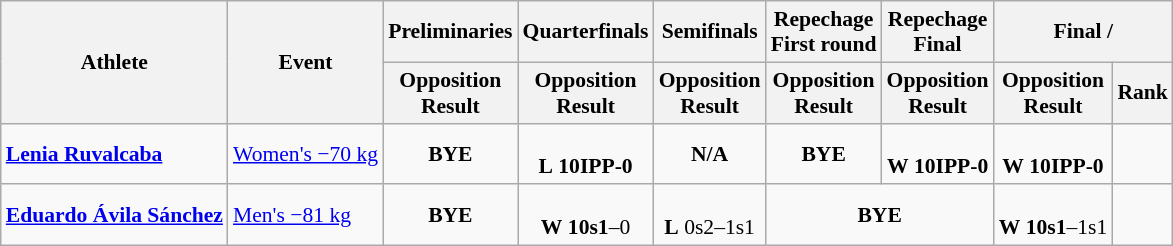<table class="wikitable" style="font-size:90%">
<tr>
<th rowspan="2">Athlete</th>
<th rowspan="2">Event</th>
<th>Preliminaries</th>
<th>Quarterfinals</th>
<th>Semifinals</th>
<th>Repechage<br>First round</th>
<th>Repechage<br>Final</th>
<th colspan="2">Final / </th>
</tr>
<tr>
<th>Opposition<br>Result</th>
<th>Opposition<br>Result</th>
<th>Opposition<br>Result</th>
<th>Opposition<br>Result</th>
<th>Opposition<br>Result</th>
<th>Opposition<br>Result</th>
<th>Rank</th>
</tr>
<tr align="center">
<td align="left"><strong><a href='#'>Lenia Ruvalcaba</a></strong></td>
<td align="left"><a href='#'>Women's −70 kg</a></td>
<td><strong>BYE</strong></td>
<td><br><strong>L</strong> <strong>10IPP-0</strong></td>
<td><strong>N/A</strong></td>
<td><strong>BYE</strong></td>
<td><br><strong>W</strong> <strong>10IPP-0</strong></td>
<td><br><strong>W</strong> <strong>10IPP-0</strong></td>
<td></td>
</tr>
<tr align="center">
<td align="left"><strong><a href='#'>Eduardo Ávila Sánchez</a></strong></td>
<td align="left"><a href='#'>Men's −81 kg</a></td>
<td><strong>BYE</strong></td>
<td><br><strong>W</strong> <strong>10s1</strong>–0</td>
<td><br><strong>L</strong> 0s2–1s1</td>
<td colspan="2"><strong>BYE</strong></td>
<td><br><strong>W</strong> <strong>10s1</strong>–1s1</td>
<td></td>
</tr>
</table>
